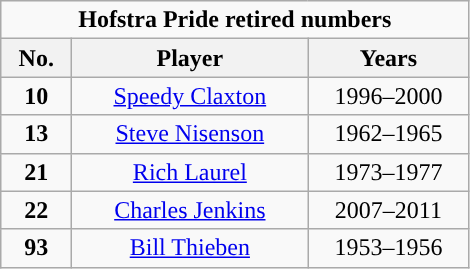<table class="wikitable sortable" style="text-align:center">
<tr>
<td colspan="5"><strong>Hofstra Pride retired numbers</strong></td>
</tr>
<tr>
<th width=40px>No.</th>
<th width=150px>Player</th>
<th width=100px>Years</th>
</tr>
<tr>
<td><strong>10</strong></td>
<td><a href='#'>Speedy Claxton</a></td>
<td>1996–2000</td>
</tr>
<tr>
<td><strong>13</strong></td>
<td><a href='#'>Steve Nisenson</a></td>
<td>1962–1965</td>
</tr>
<tr>
<td><strong>21</strong></td>
<td><a href='#'>Rich Laurel</a></td>
<td>1973–1977</td>
</tr>
<tr>
<td><strong>22</strong></td>
<td><a href='#'>Charles Jenkins</a></td>
<td>2007–2011</td>
</tr>
<tr>
<td><strong>93</strong></td>
<td><a href='#'>Bill Thieben</a></td>
<td>1953–1956</td>
</tr>
</table>
